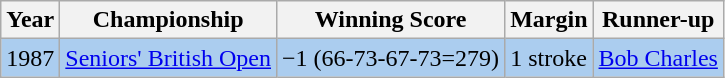<table class="wikitable">
<tr>
<th>Year</th>
<th>Championship</th>
<th>Winning Score</th>
<th>Margin</th>
<th>Runner-up</th>
</tr>
<tr style="background:#ABCDEF;">
<td>1987</td>
<td><a href='#'>Seniors' British Open</a></td>
<td>−1 (66-73-67-73=279)</td>
<td>1 stroke</td>
<td> <a href='#'>Bob Charles</a></td>
</tr>
</table>
